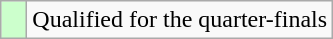<table class="wikitable">
<tr>
<td width=10px bgcolor="#ccffcc"></td>
<td>Qualified for the quarter-finals</td>
</tr>
</table>
